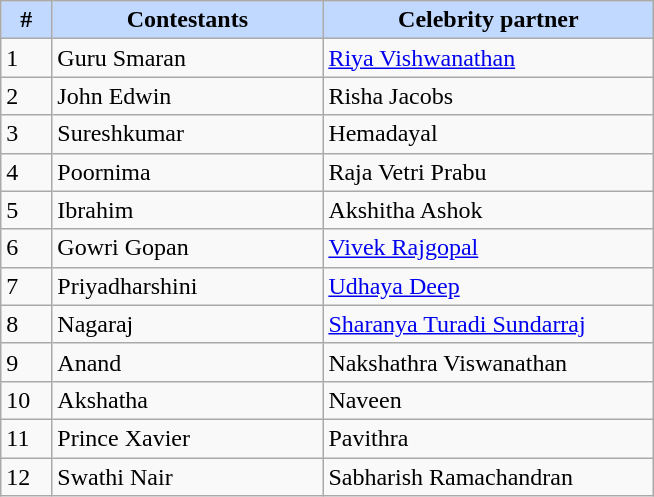<table class="wikitable">
<tr>
<th style="width:20pt; background:#C1D8FF;">#</th>
<th style="width:130pt; background:#C1D8FF;">Contestants</th>
<th style="width:160pt; background:#C1D8FF;">Celebrity partner</th>
</tr>
<tr>
<td>1</td>
<td>Guru Smaran</td>
<td><a href='#'>Riya Vishwanathan</a></td>
</tr>
<tr>
<td>2</td>
<td>John Edwin</td>
<td>Risha Jacobs</td>
</tr>
<tr>
<td>3</td>
<td>Sureshkumar</td>
<td>Hemadayal</td>
</tr>
<tr>
<td>4</td>
<td>Poornima</td>
<td>Raja Vetri Prabu</td>
</tr>
<tr>
<td>5</td>
<td>Ibrahim</td>
<td>Akshitha Ashok</td>
</tr>
<tr>
<td>6</td>
<td>Gowri Gopan</td>
<td><a href='#'>Vivek Rajgopal</a></td>
</tr>
<tr>
<td>7</td>
<td>Priyadharshini</td>
<td><a href='#'>Udhaya Deep</a></td>
</tr>
<tr>
<td>8</td>
<td>Nagaraj</td>
<td><a href='#'>Sharanya Turadi Sundarraj</a></td>
</tr>
<tr>
<td>9</td>
<td>Anand</td>
<td>Nakshathra Viswanathan</td>
</tr>
<tr>
<td>10</td>
<td>Akshatha</td>
<td>Naveen</td>
</tr>
<tr>
<td>11</td>
<td>Prince Xavier</td>
<td>Pavithra</td>
</tr>
<tr>
<td>12</td>
<td>Swathi Nair</td>
<td>Sabharish Ramachandran</td>
</tr>
</table>
